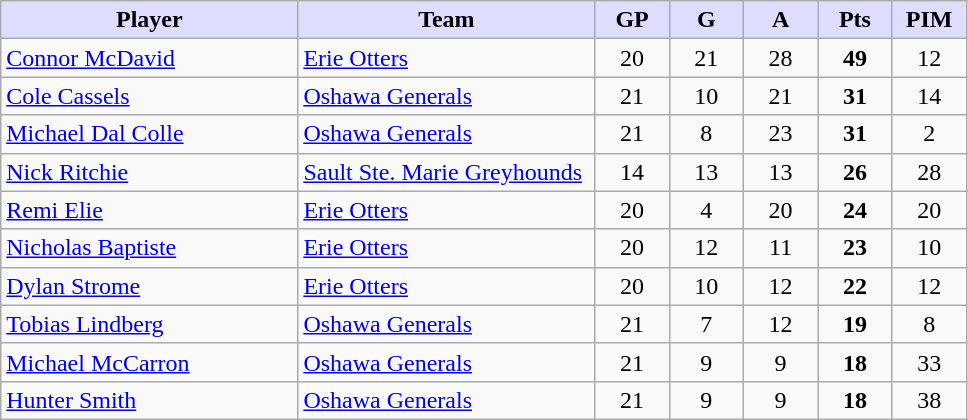<table class="wikitable" style="text-align:center">
<tr>
<th style="background:#ddf; width:30%;">Player</th>
<th style="background:#ddf; width:30%;">Team</th>
<th style="background:#ddf; width:7.5%;">GP</th>
<th style="background:#ddf; width:7.5%;">G</th>
<th style="background:#ddf; width:7.5%;">A</th>
<th style="background:#ddf; width:7.5%;">Pts</th>
<th style="background:#ddf; width:7.5%;">PIM</th>
</tr>
<tr>
<td align=left><a href='#'>Connor McDavid</a></td>
<td align=left><a href='#'>Erie Otters</a></td>
<td>20</td>
<td>21</td>
<td>28</td>
<td><strong>49</strong></td>
<td>12</td>
</tr>
<tr>
<td align=left><a href='#'>Cole Cassels</a></td>
<td align=left><a href='#'>Oshawa Generals</a></td>
<td>21</td>
<td>10</td>
<td>21</td>
<td><strong>31</strong></td>
<td>14</td>
</tr>
<tr>
<td align=left><a href='#'>Michael Dal Colle</a></td>
<td align=left><a href='#'>Oshawa Generals</a></td>
<td>21</td>
<td>8</td>
<td>23</td>
<td><strong>31</strong></td>
<td>2</td>
</tr>
<tr>
<td align=left><a href='#'>Nick Ritchie</a></td>
<td align=left><a href='#'>Sault Ste. Marie Greyhounds</a></td>
<td>14</td>
<td>13</td>
<td>13</td>
<td><strong>26</strong></td>
<td>28</td>
</tr>
<tr>
<td align=left><a href='#'>Remi Elie</a></td>
<td align=left><a href='#'>Erie Otters</a></td>
<td>20</td>
<td>4</td>
<td>20</td>
<td><strong>24</strong></td>
<td>20</td>
</tr>
<tr>
<td align=left><a href='#'>Nicholas Baptiste</a></td>
<td align=left><a href='#'>Erie Otters</a></td>
<td>20</td>
<td>12</td>
<td>11</td>
<td><strong>23</strong></td>
<td>10</td>
</tr>
<tr>
<td align=left><a href='#'>Dylan Strome</a></td>
<td align=left><a href='#'>Erie Otters</a></td>
<td>20</td>
<td>10</td>
<td>12</td>
<td><strong>22</strong></td>
<td>12</td>
</tr>
<tr>
<td align=left><a href='#'>Tobias Lindberg</a></td>
<td align=left><a href='#'>Oshawa Generals</a></td>
<td>21</td>
<td>7</td>
<td>12</td>
<td><strong>19</strong></td>
<td>8</td>
</tr>
<tr>
<td align=left><a href='#'>Michael McCarron</a></td>
<td align=left><a href='#'>Oshawa Generals</a></td>
<td>21</td>
<td>9</td>
<td>9</td>
<td><strong>18</strong></td>
<td>33</td>
</tr>
<tr>
<td align=left><a href='#'>Hunter Smith</a></td>
<td align=left><a href='#'>Oshawa Generals</a></td>
<td>21</td>
<td>9</td>
<td>9</td>
<td><strong>18</strong></td>
<td>38</td>
</tr>
</table>
